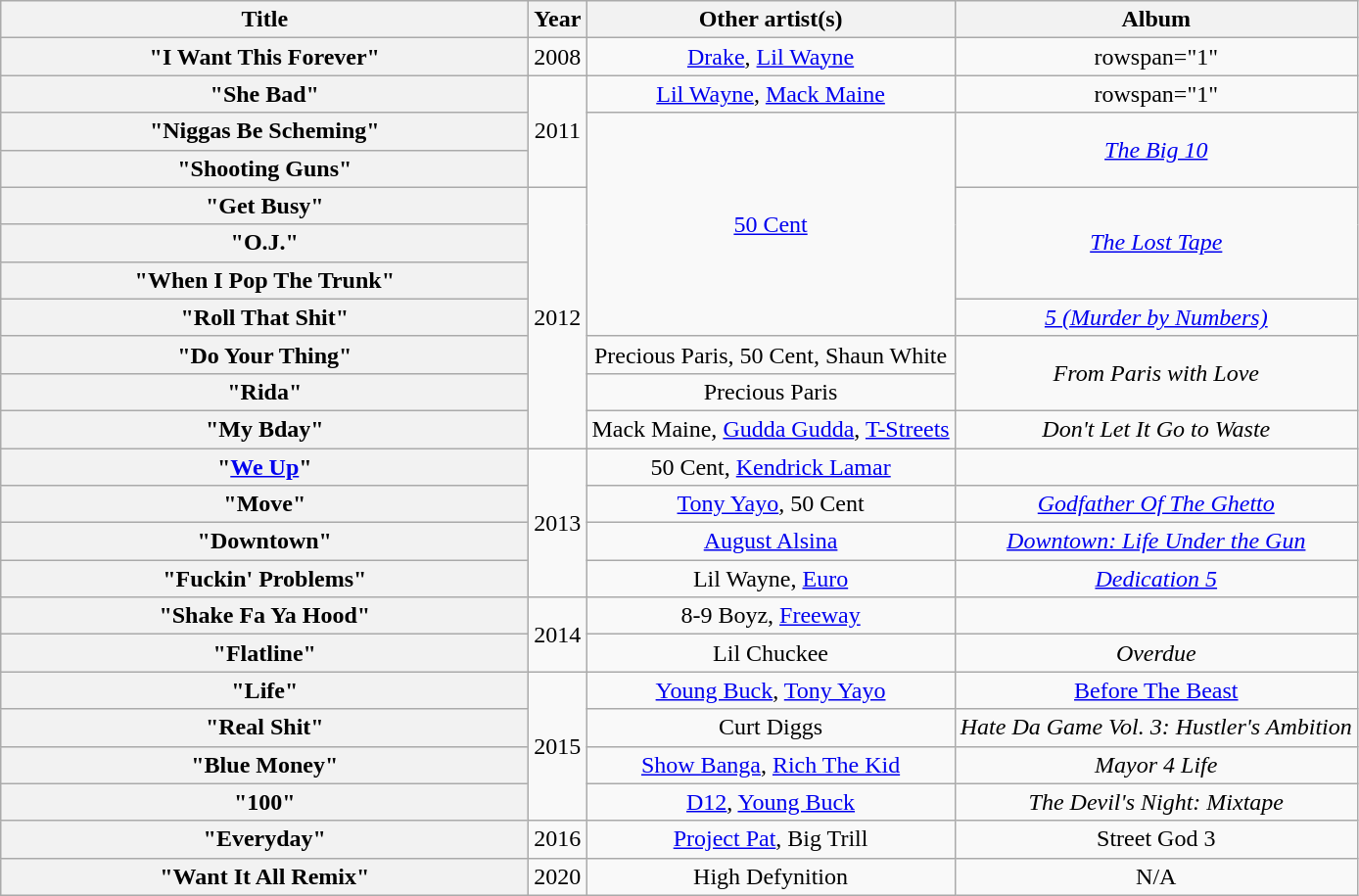<table class="wikitable plainrowheaders" style="text-align:center;">
<tr>
<th scope="col" style="width:22em;">Title</th>
<th scope="col">Year</th>
<th scope="col">Other artist(s)</th>
<th scope="col">Album</th>
</tr>
<tr>
<th scope="row">"I Want This Forever"</th>
<td rowspan="1">2008</td>
<td><a href='#'>Drake</a>, <a href='#'>Lil Wayne</a></td>
<td>rowspan="1" </td>
</tr>
<tr>
<th scope="row">"She Bad"</th>
<td rowspan="3">2011</td>
<td><a href='#'>Lil Wayne</a>, <a href='#'>Mack Maine</a></td>
<td>rowspan="1" </td>
</tr>
<tr>
<th scope="row">"Niggas Be Scheming"</th>
<td rowspan="6"><a href='#'>50 Cent</a></td>
<td rowspan="2"><em><a href='#'>The Big 10</a></em></td>
</tr>
<tr>
<th scope="row">"Shooting Guns"</th>
</tr>
<tr>
<th scope="row">"Get Busy"</th>
<td rowspan="7">2012</td>
<td rowspan="3"><em><a href='#'>The Lost Tape</a></em></td>
</tr>
<tr>
<th scope="row">"O.J."</th>
</tr>
<tr>
<th scope="row">"When I Pop The Trunk"</th>
</tr>
<tr>
<th scope="row">"Roll That Shit"</th>
<td><em><a href='#'>5 (Murder by Numbers)</a></em></td>
</tr>
<tr>
<th scope="row">"Do Your Thing"</th>
<td>Precious Paris, 50 Cent, Shaun White</td>
<td rowspan="2"><em>From Paris with Love</em></td>
</tr>
<tr>
<th scope="row">"Rida"</th>
<td>Precious Paris</td>
</tr>
<tr>
<th scope="row">"My Bday"</th>
<td>Mack Maine, <a href='#'>Gudda Gudda</a>, <a href='#'>T-Streets</a></td>
<td><em>Don't Let It Go to Waste</em></td>
</tr>
<tr>
<th scope="row">"<a href='#'>We Up</a>"</th>
<td rowspan="4">2013</td>
<td>50 Cent, <a href='#'>Kendrick Lamar</a></td>
<td></td>
</tr>
<tr>
<th scope="row">"Move"</th>
<td><a href='#'>Tony Yayo</a>, 50 Cent</td>
<td><em><a href='#'>Godfather Of The Ghetto</a></em></td>
</tr>
<tr>
<th scope="row">"Downtown"</th>
<td><a href='#'>August Alsina</a></td>
<td><em><a href='#'>Downtown: Life Under the Gun</a></em></td>
</tr>
<tr>
<th scope="row">"Fuckin' Problems"</th>
<td>Lil Wayne, <a href='#'>Euro</a></td>
<td><em><a href='#'>Dedication 5</a></em></td>
</tr>
<tr>
<th scope="row">"Shake Fa Ya Hood"</th>
<td rowspan="2">2014</td>
<td>8-9 Boyz, <a href='#'>Freeway</a></td>
<td></td>
</tr>
<tr>
<th scope="row">"Flatline"</th>
<td>Lil Chuckee</td>
<td><em>Overdue</em></td>
</tr>
<tr>
<th scope="row">"Life"</th>
<td rowspan="4">2015</td>
<td><a href='#'>Young Buck</a>, <a href='#'>Tony Yayo</a></td>
<td><a href='#'>Before The Beast</a></td>
</tr>
<tr>
<th scope="row">"Real Shit"</th>
<td>Curt Diggs</td>
<td><em>Hate Da Game Vol. 3: Hustler's Ambition</em></td>
</tr>
<tr>
<th scope="row">"Blue Money"</th>
<td><a href='#'>Show Banga</a>, <a href='#'>Rich The Kid</a></td>
<td><em>Mayor 4 Life</em></td>
</tr>
<tr>
<th scope="row">"100"</th>
<td><a href='#'>D12</a>, <a href='#'>Young Buck</a></td>
<td><em>The Devil's Night: Mixtape</em></td>
</tr>
<tr>
<th scope="row">"Everyday"</th>
<td>2016</td>
<td><a href='#'>Project Pat</a>, Big Trill</td>
<td>Street God 3</td>
</tr>
<tr>
<th scope="row">"Want It All Remix" </th>
<td>2020</td>
<td>High Defynition</td>
<td>N/A</td>
</tr>
</table>
